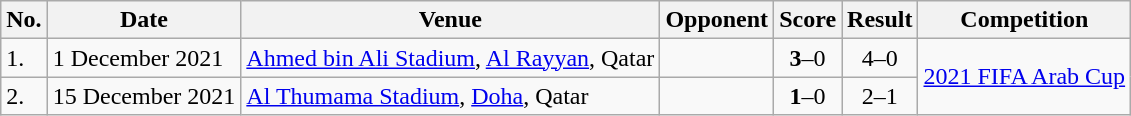<table class="wikitable">
<tr>
<th>No.</th>
<th>Date</th>
<th>Venue</th>
<th>Opponent</th>
<th>Score</th>
<th>Result</th>
<th>Competition</th>
</tr>
<tr>
<td>1.</td>
<td>1 December 2021</td>
<td><a href='#'>Ahmed bin Ali Stadium</a>, <a href='#'>Al Rayyan</a>, Qatar</td>
<td></td>
<td align=center><strong>3</strong>–0</td>
<td align=center>4–0</td>
<td rowspan=2><a href='#'>2021 FIFA Arab Cup</a></td>
</tr>
<tr>
<td>2.</td>
<td>15 December 2021</td>
<td><a href='#'>Al Thumama Stadium</a>, <a href='#'>Doha</a>, Qatar</td>
<td></td>
<td align=center><strong>1</strong>–0</td>
<td align=center>2–1</td>
</tr>
</table>
